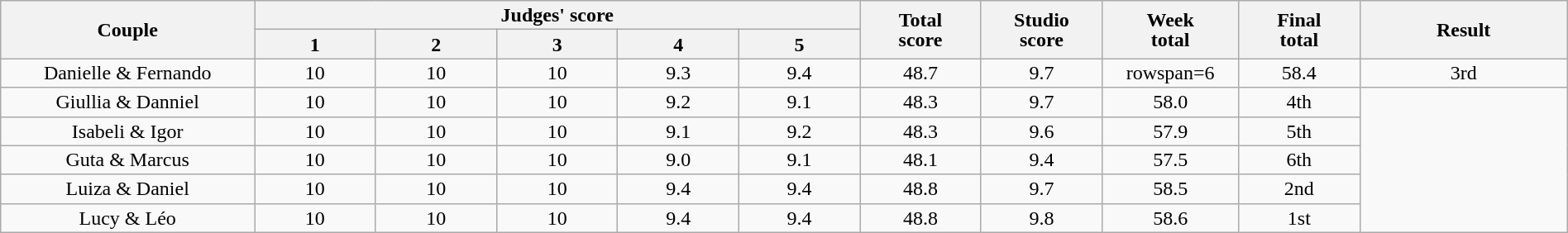<table class="wikitable" style="font-size:100%; line-height:16px; text-align:center" width="100%">
<tr>
<th rowspan=2 width="11.00%">Couple</th>
<th colspan=5>Judges' score</th>
<th rowspan=2 width="05.25%">Total<br>score</th>
<th rowspan=2 width="05.25%">Studio<br>score</th>
<th rowspan=2 width="05.25%">Week<br>total</th>
<th rowspan=2 width="05.25%">Final<br>total</th>
<th rowspan=2 width="09.00%">Result</th>
</tr>
<tr>
<th width="05.25%">1</th>
<th width="05.25%">2</th>
<th width="05.25%">3</th>
<th width="05.25%">4</th>
<th width="05.25%">5</th>
</tr>
<tr>
<td>Danielle & Fernando</td>
<td>10</td>
<td>10</td>
<td>10</td>
<td>9.3</td>
<td>9.4</td>
<td>48.7</td>
<td>9.7</td>
<td>rowspan=6 </td>
<td>58.4</td>
<td>3rd</td>
</tr>
<tr>
<td>Giullia & Danniel</td>
<td>10</td>
<td>10</td>
<td>10</td>
<td>9.2</td>
<td>9.1</td>
<td>48.3</td>
<td>9.7</td>
<td>58.0</td>
<td>4th</td>
</tr>
<tr>
<td>Isabeli & Igor</td>
<td>10</td>
<td>10</td>
<td>10</td>
<td>9.1</td>
<td>9.2</td>
<td>48.3</td>
<td>9.6</td>
<td>57.9</td>
<td>5th</td>
</tr>
<tr>
<td>Guta & Marcus</td>
<td>10</td>
<td>10</td>
<td>10</td>
<td>9.0</td>
<td>9.1</td>
<td>48.1</td>
<td>9.4</td>
<td>57.5</td>
<td>6th</td>
</tr>
<tr>
<td>Luiza & Daniel</td>
<td>10</td>
<td>10</td>
<td>10</td>
<td>9.4</td>
<td>9.4</td>
<td>48.8</td>
<td>9.7</td>
<td>58.5</td>
<td>2nd</td>
</tr>
<tr>
<td>Lucy & Léo</td>
<td>10</td>
<td>10</td>
<td>10</td>
<td>9.4</td>
<td>9.4</td>
<td>48.8</td>
<td>9.8</td>
<td>58.6</td>
<td>1st</td>
</tr>
</table>
